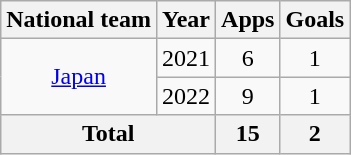<table class="wikitable" style="text-align: center;">
<tr>
<th>National team</th>
<th>Year</th>
<th>Apps</th>
<th>Goals</th>
</tr>
<tr>
<td rowspan="2"><a href='#'>Japan</a></td>
<td>2021</td>
<td>6</td>
<td>1</td>
</tr>
<tr>
<td>2022</td>
<td>9</td>
<td>1</td>
</tr>
<tr>
<th colspan="2">Total</th>
<th>15</th>
<th>2</th>
</tr>
</table>
